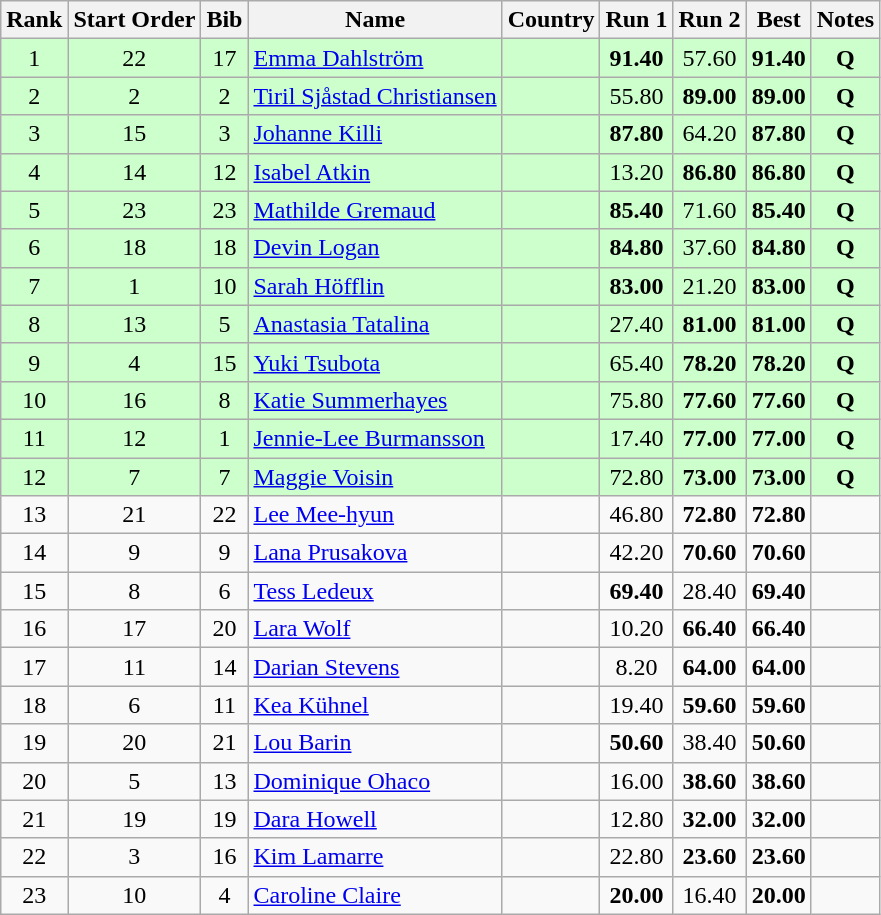<table class="wikitable sortable" style="text-align:center">
<tr>
<th>Rank</th>
<th>Start Order</th>
<th>Bib</th>
<th>Name</th>
<th>Country</th>
<th>Run 1</th>
<th>Run 2</th>
<th>Best</th>
<th>Notes</th>
</tr>
<tr bgcolor=#ccffcc>
<td>1</td>
<td>22</td>
<td>17</td>
<td align="left"><a href='#'>Emma Dahlström</a></td>
<td align=left></td>
<td><strong>91.40</strong></td>
<td>57.60</td>
<td><strong>91.40</strong></td>
<td><strong>Q</strong></td>
</tr>
<tr bgcolor=#ccffcc>
<td>2</td>
<td>2</td>
<td>2</td>
<td align="left"><a href='#'>Tiril Sjåstad Christiansen</a></td>
<td align=left></td>
<td>55.80</td>
<td><strong>89.00</strong></td>
<td><strong>89.00</strong></td>
<td><strong>Q</strong></td>
</tr>
<tr bgcolor=#ccffcc>
<td>3</td>
<td>15</td>
<td>3</td>
<td align="left"><a href='#'>Johanne Killi</a></td>
<td align=left></td>
<td><strong>87.80</strong></td>
<td>64.20</td>
<td><strong>87.80</strong></td>
<td><strong>Q</strong></td>
</tr>
<tr bgcolor=#ccffcc>
<td>4</td>
<td>14</td>
<td>12</td>
<td align="left"><a href='#'>Isabel Atkin</a></td>
<td align=left></td>
<td>13.20</td>
<td><strong>86.80</strong></td>
<td><strong>86.80</strong></td>
<td><strong>Q</strong></td>
</tr>
<tr bgcolor=#ccffcc>
<td>5</td>
<td>23</td>
<td>23</td>
<td align="left"><a href='#'>Mathilde Gremaud</a></td>
<td align=left></td>
<td><strong>85.40</strong></td>
<td>71.60</td>
<td><strong>85.40</strong></td>
<td><strong>Q</strong></td>
</tr>
<tr bgcolor=#ccffcc>
<td>6</td>
<td>18</td>
<td>18</td>
<td align="left"><a href='#'>Devin Logan</a></td>
<td align=left></td>
<td><strong>84.80</strong></td>
<td>37.60</td>
<td><strong>84.80</strong></td>
<td><strong>Q</strong></td>
</tr>
<tr bgcolor=#ccffcc>
<td>7</td>
<td>1</td>
<td>10</td>
<td align="left"><a href='#'>Sarah Höfflin</a></td>
<td align=left></td>
<td><strong>83.00</strong></td>
<td>21.20</td>
<td><strong>83.00</strong></td>
<td><strong>Q</strong></td>
</tr>
<tr bgcolor=#ccffcc>
<td>8</td>
<td>13</td>
<td>5</td>
<td align="left"><a href='#'>Anastasia Tatalina</a></td>
<td align="left"></td>
<td>27.40</td>
<td><strong>81.00</strong></td>
<td><strong>81.00</strong></td>
<td><strong>Q</strong></td>
</tr>
<tr bgcolor=#ccffcc>
<td>9</td>
<td>4</td>
<td>15</td>
<td align="left"><a href='#'>Yuki Tsubota</a></td>
<td align=left></td>
<td>65.40</td>
<td><strong>78.20</strong></td>
<td><strong>78.20</strong></td>
<td><strong>Q</strong></td>
</tr>
<tr bgcolor=#ccffcc>
<td>10</td>
<td>16</td>
<td>8</td>
<td align="left"><a href='#'>Katie Summerhayes</a></td>
<td align="left"></td>
<td>75.80</td>
<td><strong>77.60</strong></td>
<td><strong>77.60</strong></td>
<td><strong>Q</strong></td>
</tr>
<tr bgcolor=#ccffcc>
<td>11</td>
<td>12</td>
<td>1</td>
<td align="left"><a href='#'>Jennie-Lee Burmansson</a></td>
<td align="left"></td>
<td>17.40</td>
<td><strong>77.00</strong></td>
<td><strong>77.00</strong></td>
<td><strong>Q</strong></td>
</tr>
<tr bgcolor=#ccffcc>
<td>12</td>
<td>7</td>
<td>7</td>
<td align="left"><a href='#'>Maggie Voisin</a></td>
<td align="left"></td>
<td>72.80</td>
<td><strong>73.00</strong></td>
<td><strong>73.00</strong></td>
<td><strong>Q</strong></td>
</tr>
<tr>
<td>13</td>
<td>21</td>
<td>22</td>
<td align="left"><a href='#'>Lee Mee-hyun</a></td>
<td align=left></td>
<td>46.80</td>
<td><strong>72.80</strong></td>
<td><strong>72.80</strong></td>
<td></td>
</tr>
<tr>
<td>14</td>
<td>9</td>
<td>9</td>
<td align="left"><a href='#'>Lana Prusakova</a></td>
<td align="left"></td>
<td>42.20</td>
<td><strong>70.60</strong></td>
<td><strong>70.60</strong></td>
<td></td>
</tr>
<tr>
<td>15</td>
<td>8</td>
<td>6</td>
<td align="left"><a href='#'>Tess Ledeux</a></td>
<td align="left"></td>
<td><strong>69.40</strong></td>
<td>28.40</td>
<td><strong>69.40</strong></td>
<td></td>
</tr>
<tr>
<td>16</td>
<td>17</td>
<td>20</td>
<td align="left"><a href='#'>Lara Wolf</a></td>
<td align=left></td>
<td>10.20</td>
<td><strong>66.40</strong></td>
<td><strong>66.40</strong></td>
<td></td>
</tr>
<tr>
<td>17</td>
<td>11</td>
<td>14</td>
<td align="left"><a href='#'>Darian Stevens</a></td>
<td align="left"></td>
<td>8.20</td>
<td><strong>64.00</strong></td>
<td><strong>64.00</strong></td>
<td></td>
</tr>
<tr>
<td>18</td>
<td>6</td>
<td>11</td>
<td align="left"><a href='#'>Kea Kühnel</a></td>
<td align="left"></td>
<td>19.40</td>
<td><strong>59.60</strong></td>
<td><strong>59.60</strong></td>
<td></td>
</tr>
<tr>
<td>19</td>
<td>20</td>
<td>21</td>
<td align="left"><a href='#'>Lou Barin</a></td>
<td align=left></td>
<td><strong>50.60</strong></td>
<td>38.40</td>
<td><strong>50.60</strong></td>
<td></td>
</tr>
<tr>
<td>20</td>
<td>5</td>
<td>13</td>
<td align="left"><a href='#'>Dominique Ohaco</a></td>
<td align="left"></td>
<td>16.00</td>
<td><strong>38.60</strong></td>
<td><strong>38.60</strong></td>
<td></td>
</tr>
<tr>
<td>21</td>
<td>19</td>
<td>19</td>
<td align="left"><a href='#'>Dara Howell</a></td>
<td align=left></td>
<td>12.80</td>
<td><strong>32.00</strong></td>
<td><strong>32.00</strong></td>
<td></td>
</tr>
<tr>
<td>22</td>
<td>3</td>
<td>16</td>
<td align="left"><a href='#'>Kim Lamarre</a></td>
<td align=left></td>
<td>22.80</td>
<td><strong>23.60</strong></td>
<td><strong>23.60</strong></td>
<td></td>
</tr>
<tr>
<td>23</td>
<td>10</td>
<td>4</td>
<td align="left"><a href='#'>Caroline Claire</a></td>
<td align="left"></td>
<td><strong>20.00</strong></td>
<td>16.40</td>
<td><strong>20.00</strong></td>
<td></td>
</tr>
</table>
